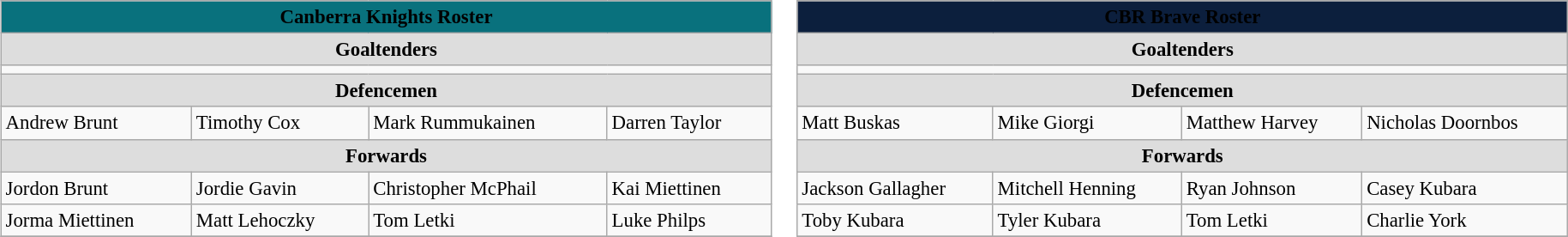<table>
<tr valign=top>
<td><br><table class="wikitable" style="font-size:95%; width:600px;">
<tr>
<th style="background:#09717D;" colspan="4"><span>Canberra Knights Roster</span></th>
</tr>
<tr>
<th colspan="4" style="background:#dddddd; width:90px;">Goaltenders</th>
</tr>
<tr>
<td colspan="4"></td>
</tr>
<tr>
<th colspan="4" style="background:#dddddd">Defencemen</th>
</tr>
<tr>
<td> Andrew Brunt</td>
<td> Timothy Cox</td>
<td> Mark Rummukainen</td>
<td> Darren Taylor</td>
</tr>
<tr>
<th colspan="4" style="background:#dddddd">Forwards</th>
</tr>
<tr>
<td> Jordon Brunt</td>
<td> Jordie Gavin</td>
<td> Christopher McPhail</td>
<td> Kai Miettinen</td>
</tr>
<tr>
<td> Jorma Miettinen</td>
<td> Matt Lehoczky</td>
<td> Tom Letki</td>
<td> Luke Philps</td>
</tr>
<tr>
</tr>
</table>
</td>
<td><br><table class="wikitable" style="font-size:95%; width:600px;">
<tr>
<th style="background:#0c1f3d;" colspan="4"><span>CBR Brave Roster</span></th>
</tr>
<tr>
<th colspan="4" style="background:#dddddd; width:90px;">Goaltenders</th>
</tr>
<tr>
<td colspan="4"></td>
</tr>
<tr>
<th colspan="4" style="background:#dddddd">Defencemen</th>
</tr>
<tr>
<td> Matt Buskas</td>
<td> Mike Giorgi</td>
<td> Matthew Harvey</td>
<td> Nicholas Doornbos</td>
</tr>
<tr>
<th colspan="4" style="background:#dddddd">Forwards</th>
</tr>
<tr>
<td> Jackson Gallagher</td>
<td> Mitchell Henning</td>
<td> Ryan Johnson</td>
<td> Casey Kubara</td>
</tr>
<tr>
<td> Toby Kubara</td>
<td> Tyler Kubara</td>
<td> Tom Letki</td>
<td> Charlie York</td>
</tr>
<tr>
</tr>
</table>
</td>
</tr>
</table>
